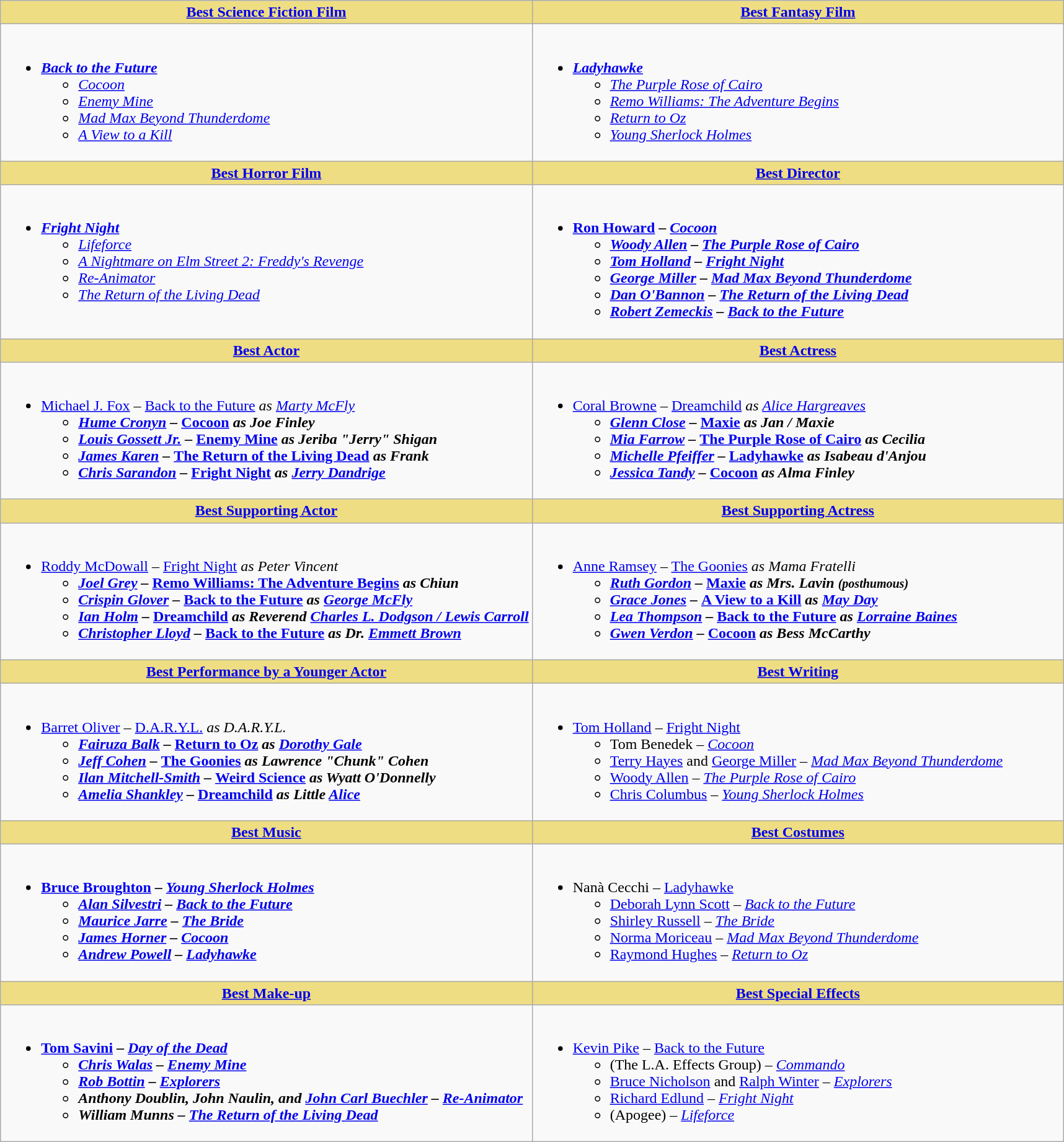<table class=wikitable>
<tr>
<th style="background:#EEDD82; width:50%"><a href='#'>Best Science Fiction Film</a></th>
<th style="background:#EEDD82; width:50%"><a href='#'>Best Fantasy Film</a></th>
</tr>
<tr>
<td valign="top"><br><ul><li><strong><em><a href='#'>Back to the Future</a></em></strong><ul><li><em><a href='#'>Cocoon</a></em></li><li><em><a href='#'>Enemy Mine</a></em></li><li><em><a href='#'>Mad Max Beyond Thunderdome</a></em></li><li><em><a href='#'>A View to a Kill</a></em></li></ul></li></ul></td>
<td valign="top"><br><ul><li><strong><em><a href='#'>Ladyhawke</a></em></strong><ul><li><em><a href='#'>The Purple Rose of Cairo</a></em></li><li><em><a href='#'>Remo Williams: The Adventure Begins</a></em></li><li><em><a href='#'>Return to Oz</a></em></li><li><em><a href='#'>Young Sherlock Holmes</a></em></li></ul></li></ul></td>
</tr>
<tr>
<th style="background:#EEDD82; width:50%"><a href='#'>Best Horror Film</a></th>
<th style="background:#EEDD82; width:50%"><a href='#'>Best Director</a></th>
</tr>
<tr>
<td valign="top"><br><ul><li><strong><em><a href='#'>Fright Night</a></em></strong><ul><li><em><a href='#'>Lifeforce</a></em></li><li><em><a href='#'>A Nightmare on Elm Street 2: Freddy's Revenge</a></em></li><li><em><a href='#'>Re-Animator</a></em></li><li><em><a href='#'>The Return of the Living Dead</a></em></li></ul></li></ul></td>
<td valign="top"><br><ul><li><strong><a href='#'>Ron Howard</a> – <em><a href='#'>Cocoon</a><strong><em><ul><li><a href='#'>Woody Allen</a> – </em><a href='#'>The Purple Rose of Cairo</a><em></li><li><a href='#'>Tom Holland</a> – </em><a href='#'>Fright Night</a><em></li><li><a href='#'>George Miller</a> – </em><a href='#'>Mad Max Beyond Thunderdome</a><em></li><li><a href='#'>Dan O'Bannon</a> – </em><a href='#'>The Return of the Living Dead</a><em></li><li><a href='#'>Robert Zemeckis</a> – </em><a href='#'>Back to the Future</a><em></li></ul></li></ul></td>
</tr>
<tr>
<th style="background:#EEDD82; width:50%"><a href='#'>Best Actor</a></th>
<th style="background:#EEDD82; width:50%"><a href='#'>Best Actress</a></th>
</tr>
<tr>
<td valign="top"><br><ul><li></strong><a href='#'>Michael J. Fox</a> – </em><a href='#'>Back to the Future</a><em> as <a href='#'>Marty McFly</a><strong><ul><li><a href='#'>Hume Cronyn</a> – </em><a href='#'>Cocoon</a><em> as Joe Finley</li><li><a href='#'>Louis Gossett Jr.</a> – </em><a href='#'>Enemy Mine</a><em> as Jeriba "Jerry" Shigan</li><li><a href='#'>James Karen</a> – </em><a href='#'>The Return of the Living Dead</a><em> as Frank</li><li><a href='#'>Chris Sarandon</a> – </em><a href='#'>Fright Night</a><em> as <a href='#'>Jerry Dandrige</a></li></ul></li></ul></td>
<td valign="top"><br><ul><li></strong><a href='#'>Coral Browne</a> – </em><a href='#'>Dreamchild</a><em> as <a href='#'>Alice Hargreaves</a><strong><ul><li><a href='#'>Glenn Close</a> – </em><a href='#'>Maxie</a><em> as Jan / Maxie</li><li><a href='#'>Mia Farrow</a> – </em><a href='#'>The Purple Rose of Cairo</a><em> as Cecilia</li><li><a href='#'>Michelle Pfeiffer</a> – </em><a href='#'>Ladyhawke</a><em> as Isabeau d'Anjou</li><li><a href='#'>Jessica Tandy</a> – </em><a href='#'>Cocoon</a><em> as Alma Finley</li></ul></li></ul></td>
</tr>
<tr>
<th style="background:#EEDD82; width:50%"><a href='#'>Best Supporting Actor</a></th>
<th style="background:#EEDD82; width:50%"><a href='#'>Best Supporting Actress</a></th>
</tr>
<tr>
<td valign="top"><br><ul><li></strong><a href='#'>Roddy McDowall</a> – </em><a href='#'>Fright Night</a><em> as Peter Vincent<strong><ul><li><a href='#'>Joel Grey</a> – </em><a href='#'>Remo Williams: The Adventure Begins</a><em> as Chiun</li><li><a href='#'>Crispin Glover</a> – </em><a href='#'>Back to the Future</a><em> as <a href='#'>George McFly</a></li><li><a href='#'>Ian Holm</a> – </em><a href='#'>Dreamchild</a><em> as Reverend <a href='#'>Charles L. Dodgson / Lewis Carroll</a></li><li><a href='#'>Christopher Lloyd</a> – </em><a href='#'>Back to the Future</a><em> as Dr. <a href='#'>Emmett Brown</a></li></ul></li></ul></td>
<td valign="top"><br><ul><li></strong><a href='#'>Anne Ramsey</a> – </em><a href='#'>The Goonies</a><em> as Mama Fratelli<strong><ul><li><a href='#'>Ruth Gordon</a> – </em><a href='#'>Maxie</a><em> as Mrs. Lavin <small>(posthumous)</small></li><li><a href='#'>Grace Jones</a> – </em><a href='#'>A View to a Kill</a><em> as <a href='#'>May Day</a></li><li><a href='#'>Lea Thompson</a> – </em><a href='#'>Back to the Future</a><em> as <a href='#'>Lorraine Baines</a></li><li><a href='#'>Gwen Verdon</a> – </em><a href='#'>Cocoon</a><em> as Bess McCarthy</li></ul></li></ul></td>
</tr>
<tr>
<th style="background:#EEDD82; width:50%"><a href='#'>Best Performance by a Younger Actor</a></th>
<th style="background:#EEDD82; width:50%"><a href='#'>Best Writing</a></th>
</tr>
<tr>
<td valign="top"><br><ul><li></strong><a href='#'>Barret Oliver</a> – </em><a href='#'>D.A.R.Y.L.</a><em> as D.A.R.Y.L.<strong><ul><li><a href='#'>Fairuza Balk</a> – </em><a href='#'>Return to Oz</a><em> as <a href='#'>Dorothy Gale</a></li><li><a href='#'>Jeff Cohen</a> – </em><a href='#'>The Goonies</a><em> as Lawrence "Chunk" Cohen</li><li><a href='#'>Ilan Mitchell-Smith</a> – </em><a href='#'>Weird Science</a><em> as Wyatt O'Donnelly</li><li><a href='#'>Amelia Shankley</a> – </em><a href='#'>Dreamchild</a><em> as Little <a href='#'>Alice</a></li></ul></li></ul></td>
<td valign="top"><br><ul><li></strong><a href='#'>Tom Holland</a> – </em><a href='#'>Fright Night</a></em></strong><ul><li>Tom Benedek – <em><a href='#'>Cocoon</a></em></li><li><a href='#'>Terry Hayes</a> and <a href='#'>George Miller</a> – <em><a href='#'>Mad Max Beyond Thunderdome</a></em></li><li><a href='#'>Woody Allen</a> – <em><a href='#'>The Purple Rose of Cairo</a></em></li><li><a href='#'>Chris Columbus</a> – <em><a href='#'>Young Sherlock Holmes</a></em></li></ul></li></ul></td>
</tr>
<tr>
<th style="background:#EEDD82; width:50%"><a href='#'>Best Music</a></th>
<th style="background:#EEDD82; width:50%"><a href='#'>Best Costumes</a></th>
</tr>
<tr>
<td valign="top"><br><ul><li><strong><a href='#'>Bruce Broughton</a> – <em><a href='#'>Young Sherlock Holmes</a><strong><em><ul><li><a href='#'>Alan Silvestri</a> – </em><a href='#'>Back to the Future</a><em></li><li><a href='#'>Maurice Jarre</a> – </em><a href='#'>The Bride</a><em></li><li><a href='#'>James Horner</a> – </em><a href='#'>Cocoon</a><em></li><li><a href='#'>Andrew Powell</a> – </em><a href='#'>Ladyhawke</a><em></li></ul></li></ul></td>
<td valign="top"><br><ul><li></strong>Nanà Cecchi – </em><a href='#'>Ladyhawke</a></em></strong><ul><li><a href='#'>Deborah Lynn Scott</a> – <em><a href='#'>Back to the Future</a></em></li><li><a href='#'>Shirley Russell</a> – <em><a href='#'>The Bride</a></em></li><li><a href='#'>Norma Moriceau</a> – <em><a href='#'>Mad Max Beyond Thunderdome</a></em></li><li><a href='#'>Raymond Hughes</a> – <em><a href='#'>Return to Oz</a></em></li></ul></li></ul></td>
</tr>
<tr>
<th style="background:#EEDD82; width:50%"><a href='#'>Best Make-up</a></th>
<th style="background:#EEDD82; width:50%"><a href='#'>Best Special Effects</a></th>
</tr>
<tr>
<td valign="top"><br><ul><li><strong><a href='#'>Tom Savini</a> – <em><a href='#'>Day of the Dead</a><strong><em><ul><li><a href='#'>Chris Walas</a> – </em><a href='#'>Enemy Mine</a><em></li><li><a href='#'>Rob Bottin</a> – </em><a href='#'>Explorers</a><em></li><li>Anthony Doublin, John Naulin, and <a href='#'>John Carl Buechler</a> – </em><a href='#'>Re-Animator</a><em></li><li>William Munns – </em><a href='#'>The Return of the Living Dead</a><em></li></ul></li></ul></td>
<td valign="top"><br><ul><li></strong><a href='#'>Kevin Pike</a> – </em><a href='#'>Back to the Future</a></em></strong><ul><li>(The L.A. Effects Group) – <em><a href='#'>Commando</a></em></li><li><a href='#'>Bruce Nicholson</a> and <a href='#'>Ralph Winter</a> – <em><a href='#'>Explorers</a></em></li><li><a href='#'>Richard Edlund</a> – <em><a href='#'>Fright Night</a></em></li><li>(Apogee) – <em><a href='#'>Lifeforce</a></em></li></ul></li></ul></td>
</tr>
</table>
